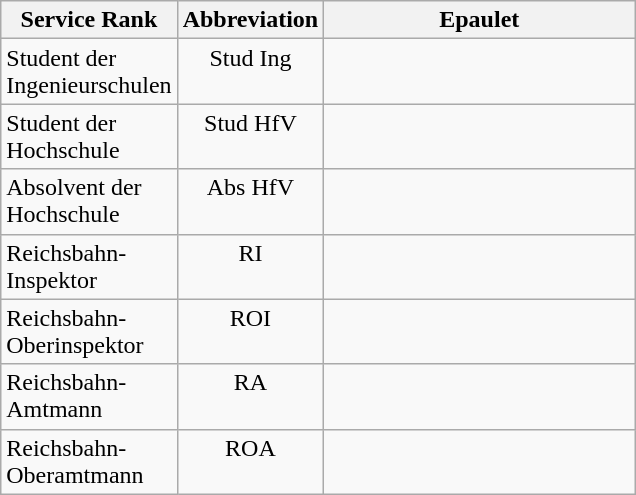<table class="wikitable">
<tr>
<th width="100">Service Rank</th>
<th width="50">Abbreviation</th>
<th width="200">Epaulet</th>
</tr>
<tr>
<td>Student der Ingenieurschulen</td>
<td valign="top" align="center">Stud Ing</td>
<td valign="top" align="center"></td>
</tr>
<tr>
<td>Student der Hochschule</td>
<td valign="top" align="center">Stud HfV</td>
<td valign="top" align="center"></td>
</tr>
<tr>
<td>Absolvent der Hochschule</td>
<td valign="top" align="center">Abs HfV</td>
<td valign="top" align="center"></td>
</tr>
<tr>
<td>Reichsbahn-Inspektor</td>
<td valign="top" align="center">RI</td>
<td valign="top" align="center"></td>
</tr>
<tr>
<td>Reichsbahn-Oberinspektor</td>
<td valign="top" align="center">ROI</td>
<td valign="top" align="center"></td>
</tr>
<tr>
<td>Reichsbahn-Amtmann</td>
<td valign="top" align="center">RA</td>
<td valign="top" align="center"></td>
</tr>
<tr>
<td>Reichsbahn-Oberamtmann</td>
<td valign="top" align="center">ROA</td>
<td valign="top" align="center"></td>
</tr>
</table>
